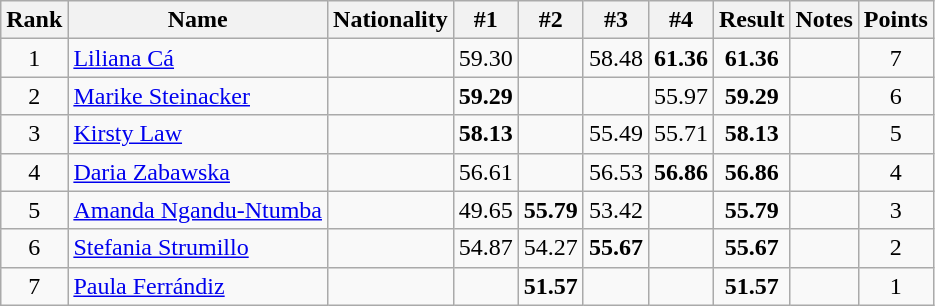<table class="wikitable sortable" style="text-align:center;">
<tr>
<th>Rank</th>
<th>Name</th>
<th>Nationality</th>
<th>#1</th>
<th>#2</th>
<th>#3</th>
<th>#4</th>
<th>Result</th>
<th>Notes</th>
<th>Points</th>
</tr>
<tr>
<td>1</td>
<td align=left><a href='#'>Liliana Cá</a></td>
<td align=left></td>
<td>59.30</td>
<td></td>
<td>58.48</td>
<td><strong>61.36</strong></td>
<td><strong>61.36</strong></td>
<td></td>
<td>7</td>
</tr>
<tr>
<td>2</td>
<td align=left><a href='#'>Marike Steinacker</a></td>
<td align=left></td>
<td><strong>59.29</strong></td>
<td></td>
<td></td>
<td>55.97</td>
<td><strong>59.29</strong></td>
<td></td>
<td>6</td>
</tr>
<tr>
<td>3</td>
<td align=left><a href='#'>Kirsty Law</a></td>
<td align=left></td>
<td><strong>58.13</strong></td>
<td></td>
<td>55.49</td>
<td>55.71</td>
<td><strong>58.13</strong></td>
<td></td>
<td>5</td>
</tr>
<tr>
<td>4</td>
<td align=left><a href='#'>Daria Zabawska</a></td>
<td align=left></td>
<td>56.61</td>
<td></td>
<td>56.53</td>
<td><strong>56.86</strong></td>
<td><strong>56.86</strong></td>
<td></td>
<td>4</td>
</tr>
<tr>
<td>5</td>
<td align=left><a href='#'>Amanda Ngandu-Ntumba</a></td>
<td align=left></td>
<td>49.65</td>
<td><strong>55.79</strong></td>
<td>53.42</td>
<td></td>
<td><strong>55.79</strong></td>
<td></td>
<td>3</td>
</tr>
<tr>
<td>6</td>
<td align=left><a href='#'>Stefania Strumillo</a></td>
<td align=left></td>
<td>54.87</td>
<td>54.27</td>
<td><strong>55.67</strong></td>
<td></td>
<td><strong>55.67</strong></td>
<td></td>
<td>2</td>
</tr>
<tr>
<td>7</td>
<td align=left><a href='#'>Paula Ferrándiz</a></td>
<td align=left></td>
<td></td>
<td><strong>51.57</strong></td>
<td></td>
<td></td>
<td><strong>51.57</strong></td>
<td></td>
<td>1</td>
</tr>
</table>
